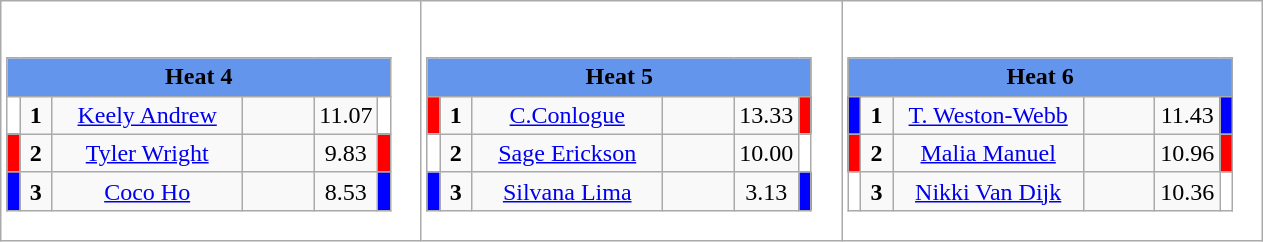<table class="wikitable" style="background:#fff;">
<tr>
<td><div><br><table class="wikitable">
<tr>
<td colspan="6"  style="text-align:center; background:#6495ed;"><strong>Heat 4</strong></td>
</tr>
<tr>
<td style="width:01px; background: #fff;"></td>
<td style="width:14px; text-align:center;"><strong>1</strong></td>
<td style="width:120px; text-align:center;"><a href='#'>Keely Andrew</a></td>
<td style="width:40px; text-align:center;"></td>
<td style="width:20px; text-align:center;">11.07</td>
<td style="width:01px; background: #fff;"></td>
</tr>
<tr>
<td style="width:01px; background: #f00;"></td>
<td style="width:14px; text-align:center;"><strong>2</strong></td>
<td style="width:120px; text-align:center;"><a href='#'>Tyler Wright</a></td>
<td style="width:40px; text-align:center;"></td>
<td style="width:20px; text-align:center;">9.83</td>
<td style="width:01px; background: #f00;"></td>
</tr>
<tr>
<td style="width:01px; background: #00f;"></td>
<td style="width:14px; text-align:center;"><strong>3</strong></td>
<td style="width:120px; text-align:center;"><a href='#'>Coco Ho</a></td>
<td style="width:40px; text-align:center;"></td>
<td style="width:20px; text-align:center;">8.53</td>
<td style="width:01px; background: #00f;"></td>
</tr>
</table>
</div></td>
<td><div><br><table class="wikitable">
<tr>
<td colspan="6"  style="text-align:center; background:#6495ed;"><strong>Heat 5</strong></td>
</tr>
<tr>
<td style="width:01px; background: #f00;"></td>
<td style="width:14px; text-align:center;"><strong>1</strong></td>
<td style="width:120px; text-align:center;"><a href='#'>C.Conlogue</a></td>
<td style="width:40px; text-align:center;"></td>
<td style="width:20px; text-align:center;">13.33</td>
<td style="width:01px; background: #f00;"></td>
</tr>
<tr>
<td style="width:01px; background: #fff;"></td>
<td style="width:14px; text-align:center;"><strong>2</strong></td>
<td style="width:120px; text-align:center;"><a href='#'>Sage Erickson</a></td>
<td style="width:40px; text-align:center;"></td>
<td style="width:20px; text-align:center;">10.00</td>
<td style="width:01px; background: #fff;"></td>
</tr>
<tr>
<td style="width:01px; background: #00f;"></td>
<td style="width:14px; text-align:center;"><strong>3</strong></td>
<td style="width:120px; text-align:center;"><a href='#'>Silvana Lima</a></td>
<td style="width:40px; text-align:center;"></td>
<td style="width:20px; text-align:center;">3.13</td>
<td style="width:01px; background: #00f;"></td>
</tr>
</table>
</div></td>
<td><div><br><table class="wikitable">
<tr>
<td colspan="6"  style="text-align:center; background:#6495ed;"><strong>Heat 6</strong></td>
</tr>
<tr>
<td style="width:01px; background: #00f;"></td>
<td style="width:14px; text-align:center;"><strong>1</strong></td>
<td style="width:120px; text-align:center;"><a href='#'>T. Weston-Webb</a></td>
<td style="width:40px; text-align:center;"></td>
<td style="width:20px; text-align:center;">11.43</td>
<td style="width:01px; background: #00f;"></td>
</tr>
<tr>
<td style="width:01px; background: #f00;"></td>
<td style="width:14px; text-align:center;"><strong>2</strong></td>
<td style="width:120px; text-align:center;"><a href='#'>Malia Manuel</a></td>
<td style="width:40px; text-align:center;"></td>
<td style="width:20px; text-align:center;">10.96</td>
<td style="width:01px; background: #f00;"></td>
</tr>
<tr>
<td style="width:01px; background: #fff;"></td>
<td style="width:14px; text-align:center;"><strong>3</strong></td>
<td style="width:120px; text-align:center;"><a href='#'>Nikki Van Dijk</a></td>
<td style="width:40px; text-align:center;"></td>
<td style="width:20px; text-align:center;">10.36</td>
<td style="width:01px; background: #fff;"></td>
</tr>
</table>
</div></td>
</tr>
</table>
